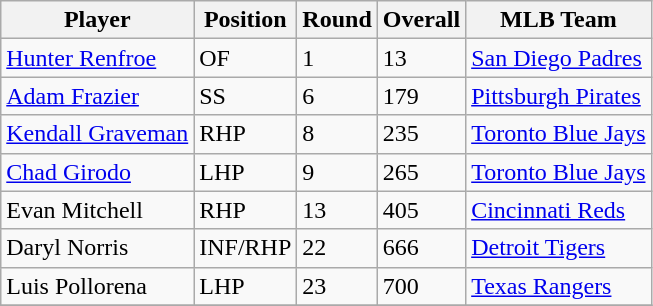<table class="wikitable">
<tr>
<th>Player</th>
<th>Position</th>
<th>Round</th>
<th>Overall</th>
<th>MLB Team</th>
</tr>
<tr>
<td><a href='#'>Hunter Renfroe</a></td>
<td>OF</td>
<td>1</td>
<td>13</td>
<td><a href='#'>San Diego Padres</a></td>
</tr>
<tr>
<td><a href='#'>Adam Frazier</a></td>
<td>SS</td>
<td>6</td>
<td>179</td>
<td><a href='#'>Pittsburgh Pirates</a></td>
</tr>
<tr>
<td><a href='#'>Kendall Graveman</a></td>
<td>RHP</td>
<td>8</td>
<td>235</td>
<td><a href='#'>Toronto Blue Jays</a></td>
</tr>
<tr>
<td><a href='#'>Chad Girodo</a></td>
<td>LHP</td>
<td>9</td>
<td>265</td>
<td><a href='#'>Toronto Blue Jays</a></td>
</tr>
<tr>
<td>Evan Mitchell</td>
<td>RHP</td>
<td>13</td>
<td>405</td>
<td><a href='#'>Cincinnati Reds</a></td>
</tr>
<tr>
<td>Daryl Norris</td>
<td>INF/RHP</td>
<td>22</td>
<td>666</td>
<td><a href='#'>Detroit Tigers</a></td>
</tr>
<tr>
<td>Luis Pollorena</td>
<td>LHP</td>
<td>23</td>
<td>700</td>
<td><a href='#'>Texas Rangers</a></td>
</tr>
<tr>
</tr>
</table>
